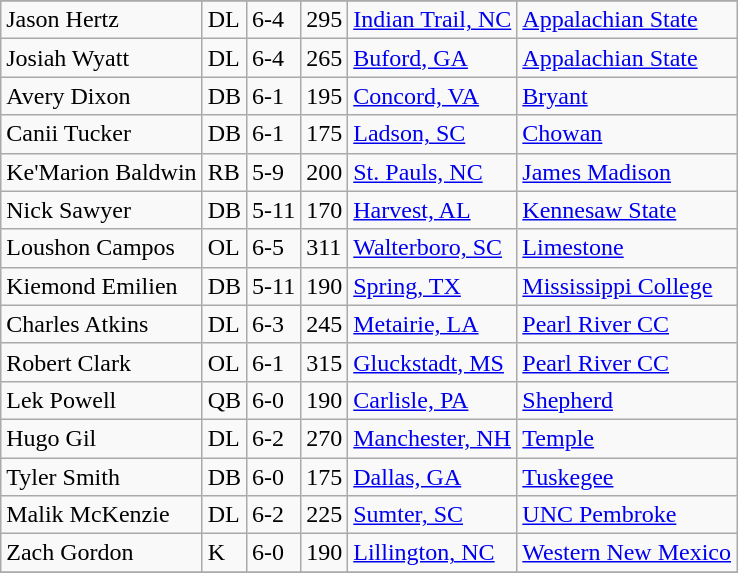<table class="wikitable sortable">
<tr>
</tr>
<tr>
<td>Jason Hertz</td>
<td>DL</td>
<td>6-4</td>
<td>295</td>
<td><a href='#'>Indian Trail, NC</a></td>
<td><a href='#'>Appalachian State</a></td>
</tr>
<tr>
<td>Josiah Wyatt</td>
<td>DL</td>
<td>6-4</td>
<td>265</td>
<td><a href='#'>Buford, GA</a></td>
<td><a href='#'>Appalachian State</a></td>
</tr>
<tr>
<td>Avery Dixon</td>
<td>DB</td>
<td>6-1</td>
<td>195</td>
<td><a href='#'>Concord, VA</a></td>
<td><a href='#'>Bryant</a></td>
</tr>
<tr>
<td>Canii Tucker</td>
<td>DB</td>
<td>6-1</td>
<td>175</td>
<td><a href='#'>Ladson, SC</a></td>
<td><a href='#'>Chowan</a></td>
</tr>
<tr>
<td>Ke'Marion Baldwin</td>
<td>RB</td>
<td>5-9</td>
<td>200</td>
<td><a href='#'>St. Pauls, NC</a></td>
<td><a href='#'>James Madison</a></td>
</tr>
<tr>
<td>Nick Sawyer</td>
<td>DB</td>
<td>5-11</td>
<td>170</td>
<td><a href='#'>Harvest, AL</a></td>
<td><a href='#'>Kennesaw State</a></td>
</tr>
<tr>
<td>Loushon Campos</td>
<td>OL</td>
<td>6-5</td>
<td>311</td>
<td><a href='#'>Walterboro, SC</a></td>
<td><a href='#'>Limestone</a></td>
</tr>
<tr>
<td>Kiemond Emilien</td>
<td>DB</td>
<td>5-11</td>
<td>190</td>
<td><a href='#'>Spring, TX</a></td>
<td><a href='#'>Mississippi College</a></td>
</tr>
<tr>
<td>Charles Atkins</td>
<td>DL</td>
<td>6-3</td>
<td>245</td>
<td><a href='#'>Metairie, LA</a></td>
<td><a href='#'>Pearl River CC</a></td>
</tr>
<tr>
<td>Robert Clark</td>
<td>OL</td>
<td>6-1</td>
<td>315</td>
<td><a href='#'>Gluckstadt, MS</a></td>
<td><a href='#'>Pearl River CC</a></td>
</tr>
<tr>
<td>Lek Powell</td>
<td>QB</td>
<td>6-0</td>
<td>190</td>
<td><a href='#'>Carlisle, PA</a></td>
<td><a href='#'>Shepherd</a></td>
</tr>
<tr>
<td>Hugo Gil</td>
<td>DL</td>
<td>6-2</td>
<td>270</td>
<td><a href='#'>Manchester, NH</a></td>
<td><a href='#'>Temple</a></td>
</tr>
<tr>
<td>Tyler Smith</td>
<td>DB</td>
<td>6-0</td>
<td>175</td>
<td><a href='#'>Dallas, GA</a></td>
<td><a href='#'>Tuskegee</a></td>
</tr>
<tr>
<td>Malik McKenzie</td>
<td>DL</td>
<td>6-2</td>
<td>225</td>
<td><a href='#'>Sumter, SC</a></td>
<td><a href='#'>UNC Pembroke</a></td>
</tr>
<tr>
<td>Zach Gordon</td>
<td>K</td>
<td>6-0</td>
<td>190</td>
<td><a href='#'>Lillington, NC</a></td>
<td><a href='#'>Western New Mexico</a></td>
</tr>
<tr>
</tr>
</table>
